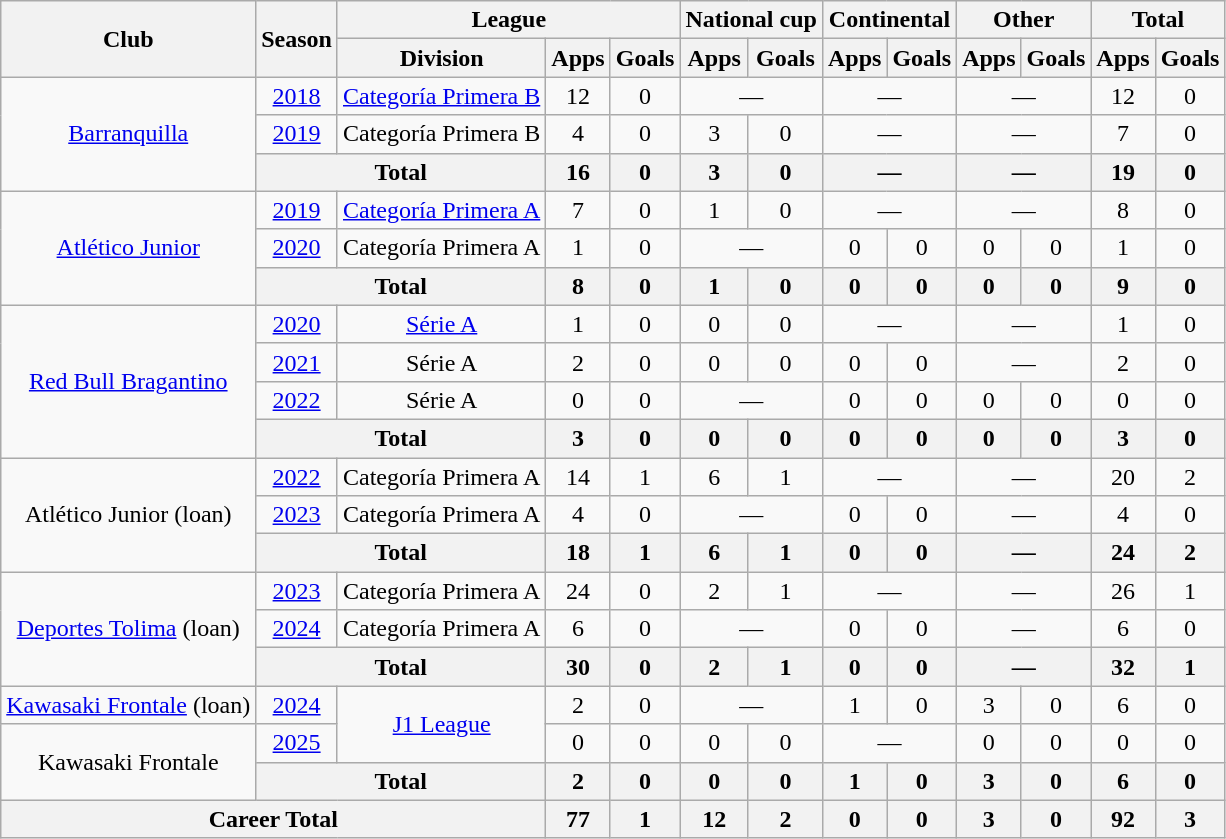<table class="wikitable" style="text-align: center;">
<tr>
<th rowspan="2">Club</th>
<th rowspan="2">Season</th>
<th colspan="3">League</th>
<th colspan="2">National cup</th>
<th colspan="2">Continental</th>
<th colspan="2">Other</th>
<th colspan="2">Total</th>
</tr>
<tr>
<th>Division</th>
<th>Apps</th>
<th>Goals</th>
<th>Apps</th>
<th>Goals</th>
<th>Apps</th>
<th>Goals</th>
<th>Apps</th>
<th>Goals</th>
<th>Apps</th>
<th>Goals</th>
</tr>
<tr>
<td rowspan="3"><a href='#'>Barranquilla</a></td>
<td><a href='#'>2018</a></td>
<td><a href='#'>Categoría Primera B</a></td>
<td>12</td>
<td>0</td>
<td colspan="2">—</td>
<td colspan="2">—</td>
<td colspan="2">—</td>
<td>12</td>
<td>0</td>
</tr>
<tr>
<td><a href='#'>2019</a></td>
<td>Categoría Primera B</td>
<td>4</td>
<td>0</td>
<td>3</td>
<td>0</td>
<td colspan="2">—</td>
<td colspan="2">—</td>
<td>7</td>
<td>0</td>
</tr>
<tr>
<th colspan="2">Total</th>
<th>16</th>
<th>0</th>
<th>3</th>
<th>0</th>
<th colspan="2">—</th>
<th colspan="2">—</th>
<th>19</th>
<th>0</th>
</tr>
<tr>
<td rowspan="3"><a href='#'>Atlético Junior</a></td>
<td><a href='#'>2019</a></td>
<td><a href='#'>Categoría Primera A</a></td>
<td>7</td>
<td>0</td>
<td>1</td>
<td>0</td>
<td colspan="2">—</td>
<td colspan="2">—</td>
<td>8</td>
<td>0</td>
</tr>
<tr>
<td><a href='#'>2020</a></td>
<td>Categoría Primera A</td>
<td>1</td>
<td>0</td>
<td colspan="2">—</td>
<td>0</td>
<td>0</td>
<td>0</td>
<td>0</td>
<td>1</td>
<td>0</td>
</tr>
<tr>
<th colspan="2">Total</th>
<th>8</th>
<th>0</th>
<th>1</th>
<th>0</th>
<th>0</th>
<th>0</th>
<th>0</th>
<th>0</th>
<th>9</th>
<th>0</th>
</tr>
<tr>
<td rowspan="4"><a href='#'>Red Bull Bragantino</a></td>
<td><a href='#'>2020</a></td>
<td><a href='#'>Série A</a></td>
<td>1</td>
<td>0</td>
<td>0</td>
<td>0</td>
<td colspan="2">—</td>
<td colspan="2">—</td>
<td>1</td>
<td>0</td>
</tr>
<tr>
<td><a href='#'>2021</a></td>
<td>Série A</td>
<td>2</td>
<td>0</td>
<td>0</td>
<td>0</td>
<td>0</td>
<td>0</td>
<td colspan="2">—</td>
<td>2</td>
<td>0</td>
</tr>
<tr>
<td><a href='#'>2022</a></td>
<td>Série A</td>
<td>0</td>
<td>0</td>
<td colspan="2">—</td>
<td>0</td>
<td>0</td>
<td>0</td>
<td>0</td>
<td>0</td>
<td>0</td>
</tr>
<tr>
<th colspan="2">Total</th>
<th>3</th>
<th>0</th>
<th>0</th>
<th>0</th>
<th>0</th>
<th>0</th>
<th>0</th>
<th>0</th>
<th>3</th>
<th>0</th>
</tr>
<tr>
<td rowspan="3">Atlético Junior (loan)</td>
<td><a href='#'>2022</a></td>
<td>Categoría Primera A</td>
<td>14</td>
<td>1</td>
<td>6</td>
<td>1</td>
<td colspan="2">—</td>
<td colspan="2">—</td>
<td>20</td>
<td>2</td>
</tr>
<tr>
<td><a href='#'>2023</a></td>
<td>Categoría Primera A</td>
<td>4</td>
<td>0</td>
<td colspan="2">—</td>
<td>0</td>
<td>0</td>
<td colspan="2">—</td>
<td>4</td>
<td>0</td>
</tr>
<tr>
<th colspan="2">Total</th>
<th>18</th>
<th>1</th>
<th>6</th>
<th>1</th>
<th>0</th>
<th>0</th>
<th colspan="2">—</th>
<th>24</th>
<th>2</th>
</tr>
<tr>
<td rowspan="3"><a href='#'>Deportes Tolima</a> (loan)</td>
<td><a href='#'>2023</a></td>
<td>Categoría Primera A</td>
<td>24</td>
<td>0</td>
<td>2</td>
<td>1</td>
<td colspan="2">—</td>
<td colspan="2">—</td>
<td>26</td>
<td>1</td>
</tr>
<tr>
<td><a href='#'>2024</a></td>
<td>Categoría Primera A</td>
<td>6</td>
<td>0</td>
<td colspan="2">—</td>
<td>0</td>
<td>0</td>
<td colspan="2">—</td>
<td>6</td>
<td>0</td>
</tr>
<tr>
<th colspan="2">Total</th>
<th>30</th>
<th>0</th>
<th>2</th>
<th>1</th>
<th>0</th>
<th>0</th>
<th colspan="2">—</th>
<th>32</th>
<th>1</th>
</tr>
<tr>
<td><a href='#'>Kawasaki Frontale</a> (loan)</td>
<td><a href='#'>2024</a></td>
<td rowspan="2"><a href='#'>J1 League</a></td>
<td>2</td>
<td>0</td>
<td colspan="2">—</td>
<td>1</td>
<td>0</td>
<td>3</td>
<td>0</td>
<td>6</td>
<td>0</td>
</tr>
<tr>
<td rowspan="2">Kawasaki Frontale</td>
<td><a href='#'>2025</a></td>
<td>0</td>
<td>0</td>
<td>0</td>
<td>0</td>
<td colspan="2">—</td>
<td>0</td>
<td>0</td>
<td>0</td>
<td>0</td>
</tr>
<tr>
<th colspan="2">Total</th>
<th>2</th>
<th>0</th>
<th>0</th>
<th>0</th>
<th>1</th>
<th>0</th>
<th>3</th>
<th>0</th>
<th>6</th>
<th>0</th>
</tr>
<tr>
<th colspan="3">Career Total</th>
<th>77</th>
<th>1</th>
<th>12</th>
<th>2</th>
<th>0</th>
<th>0</th>
<th>3</th>
<th>0</th>
<th>92</th>
<th>3</th>
</tr>
</table>
